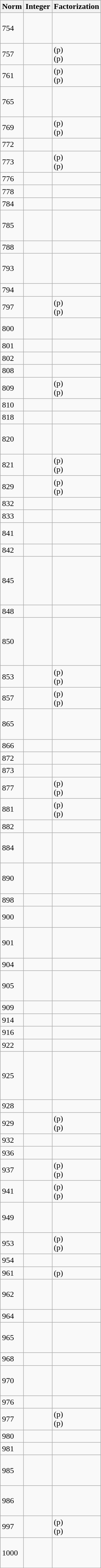<table id="751–1000" class="wikitable sortable" style="float:left; margin-right:1em">
<tr>
<th>Norm</th>
<th>Integer</th>
<th>Factorization</th>
</tr>
<tr>
<td>754</td>
<td> <br> <br> <br></td>
<td> <br> <br> <br></td>
</tr>
<tr>
<td>757</td>
<td> <br></td>
<td>(p) <br>(p)</td>
</tr>
<tr>
<td>761</td>
<td> <br></td>
<td>(p) <br>(p)</td>
</tr>
<tr>
<td>765</td>
<td> <br> <br> <br></td>
<td> <br> <br> <br></td>
</tr>
<tr>
<td>769</td>
<td> <br></td>
<td>(p) <br>(p)</td>
</tr>
<tr>
<td>772</td>
<td> <br></td>
<td> <br></td>
</tr>
<tr>
<td>773</td>
<td> <br></td>
<td>(p) <br>(p)</td>
</tr>
<tr>
<td>776</td>
<td> <br></td>
<td> <br></td>
</tr>
<tr>
<td>778</td>
<td> <br></td>
<td> <br></td>
</tr>
<tr>
<td>784</td>
<td></td>
<td></td>
</tr>
<tr>
<td>785</td>
<td> <br> <br> <br></td>
<td> <br> <br> <br></td>
</tr>
<tr>
<td>788</td>
<td> <br></td>
<td> <br></td>
</tr>
<tr>
<td>793</td>
<td> <br> <br> <br></td>
<td> <br> <br> <br></td>
</tr>
<tr>
<td>794</td>
<td> <br></td>
<td> <br></td>
</tr>
<tr>
<td>797</td>
<td> <br></td>
<td>(p) <br>(p)</td>
</tr>
<tr>
<td>800</td>
<td> <br> <br></td>
<td> <br> <br></td>
</tr>
<tr>
<td>801</td>
<td> <br></td>
<td> <br></td>
</tr>
<tr>
<td>802</td>
<td> <br></td>
<td> <br></td>
</tr>
<tr>
<td>808</td>
<td> <br></td>
<td> <br></td>
</tr>
<tr>
<td>809</td>
<td> <br></td>
<td>(p) <br>(p)</td>
</tr>
<tr>
<td>810</td>
<td> <br></td>
<td> <br></td>
</tr>
<tr>
<td>818</td>
<td> <br></td>
<td> <br></td>
</tr>
<tr>
<td>820</td>
<td> <br> <br> <br></td>
<td> <br> <br> <br></td>
</tr>
<tr>
<td>821</td>
<td> <br></td>
<td>(p) <br>(p)</td>
</tr>
<tr>
<td>829</td>
<td> <br></td>
<td>(p) <br>(p)</td>
</tr>
<tr>
<td>832</td>
<td> <br></td>
<td> <br></td>
</tr>
<tr>
<td>833</td>
<td> <br></td>
<td> <br></td>
</tr>
<tr>
<td>841</td>
<td> <br> <br></td>
<td> <br> <br></td>
</tr>
<tr>
<td>842</td>
<td> <br></td>
<td> <br></td>
</tr>
<tr>
<td>845</td>
<td> <br> <br> <br> <br> <br></td>
<td> <br> <br> <br> <br> <br></td>
</tr>
<tr>
<td>848</td>
<td> <br></td>
<td> <br></td>
</tr>
<tr>
<td>850</td>
<td> <br> <br> <br> <br> <br></td>
<td> <br> <br> <br> <br> <br></td>
</tr>
<tr>
<td>853</td>
<td> <br></td>
<td>(p) <br>(p)</td>
</tr>
<tr>
<td>857</td>
<td> <br></td>
<td>(p) <br>(p)</td>
</tr>
<tr>
<td>865</td>
<td> <br> <br> <br></td>
<td> <br> <br> <br></td>
</tr>
<tr>
<td>866</td>
<td> <br></td>
<td> <br></td>
</tr>
<tr>
<td>872</td>
<td> <br></td>
<td> <br></td>
</tr>
<tr>
<td>873</td>
<td> <br></td>
<td> <br></td>
</tr>
<tr>
<td>877</td>
<td> <br></td>
<td>(p) <br>(p)</td>
</tr>
<tr>
<td>881</td>
<td> <br></td>
<td>(p) <br>(p)</td>
</tr>
<tr>
<td>882</td>
<td></td>
<td></td>
</tr>
<tr>
<td>884</td>
<td> <br> <br> <br></td>
<td> <br> <br> <br></td>
</tr>
<tr>
<td>890</td>
<td> <br> <br> <br></td>
<td> <br> <br> <br></td>
</tr>
<tr>
<td>898</td>
<td> <br></td>
<td> <br></td>
</tr>
<tr>
<td>900</td>
<td> <br> <br></td>
<td> <br> <br></td>
</tr>
<tr>
<td>901</td>
<td> <br> <br> <br></td>
<td> <br> <br> <br></td>
</tr>
<tr>
<td>904</td>
<td> <br></td>
<td> <br></td>
</tr>
<tr>
<td>905</td>
<td> <br> <br> <br></td>
<td> <br> <br> <br></td>
</tr>
<tr>
<td>909</td>
<td> <br></td>
<td> <br></td>
</tr>
<tr>
<td>914</td>
<td> <br></td>
<td> <br></td>
</tr>
<tr>
<td>916</td>
<td> <br></td>
<td> <br></td>
</tr>
<tr>
<td>922</td>
<td> <br></td>
<td> <br></td>
</tr>
<tr>
<td>925</td>
<td> <br> <br> <br> <br> <br></td>
<td> <br> <br> <br> <br> <br></td>
</tr>
<tr>
<td>928</td>
<td> <br></td>
<td> <br></td>
</tr>
<tr>
<td>929</td>
<td> <br></td>
<td>(p) <br>(p)</td>
</tr>
<tr>
<td>932</td>
<td> <br></td>
<td> <br></td>
</tr>
<tr>
<td>936</td>
<td> <br></td>
<td> <br></td>
</tr>
<tr>
<td>937</td>
<td> <br></td>
<td>(p) <br>(p)</td>
</tr>
<tr>
<td>941</td>
<td> <br></td>
<td>(p) <br>(p)</td>
</tr>
<tr>
<td>949</td>
<td> <br> <br> <br></td>
<td> <br> <br> <br></td>
</tr>
<tr>
<td>953</td>
<td> <br></td>
<td>(p) <br>(p)</td>
</tr>
<tr>
<td>954</td>
<td> <br></td>
<td> <br></td>
</tr>
<tr>
<td>961</td>
<td></td>
<td>(p)</td>
</tr>
<tr>
<td>962</td>
<td> <br> <br> <br></td>
<td> <br> <br> <br></td>
</tr>
<tr>
<td>964</td>
<td> <br></td>
<td> <br></td>
</tr>
<tr>
<td>965</td>
<td> <br> <br> <br></td>
<td> <br> <br> <br></td>
</tr>
<tr>
<td>968</td>
<td></td>
<td></td>
</tr>
<tr>
<td>970</td>
<td> <br> <br> <br></td>
<td> <br> <br> <br></td>
</tr>
<tr>
<td>976</td>
<td> <br></td>
<td> <br></td>
</tr>
<tr>
<td>977</td>
<td> <br></td>
<td>(p) <br>(p)</td>
</tr>
<tr>
<td>980</td>
<td> <br></td>
<td> <br></td>
</tr>
<tr>
<td>981</td>
<td> <br></td>
<td> <br></td>
</tr>
<tr>
<td>985</td>
<td> <br> <br> <br></td>
<td> <br> <br> <br></td>
</tr>
<tr>
<td>986</td>
<td> <br> <br> <br></td>
<td> <br> <br> <br></td>
</tr>
<tr>
<td>997</td>
<td> <br></td>
<td>(p) <br>(p)</td>
</tr>
<tr>
<td>1000</td>
<td> <br> <br> <br></td>
<td> <br> <br> <br></td>
</tr>
</table>
